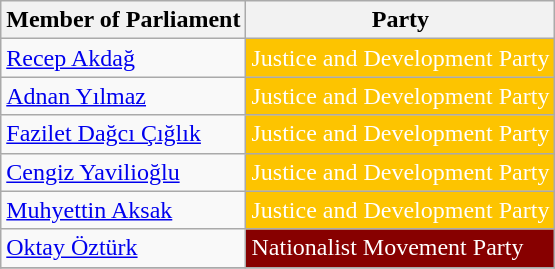<table class="wikitable">
<tr>
<th>Member of Parliament</th>
<th>Party</th>
</tr>
<tr>
<td><a href='#'>Recep Akdağ</a></td>
<td style="background:#FDC400; color:white">Justice and Development Party</td>
</tr>
<tr>
<td><a href='#'>Adnan Yılmaz</a></td>
<td style="background:#FDC400; color:white">Justice and Development Party</td>
</tr>
<tr>
<td><a href='#'>Fazilet Dağcı Çığlık</a></td>
<td style="background:#FDC400; color:white">Justice and Development Party</td>
</tr>
<tr>
<td><a href='#'>Cengiz Yavilioğlu</a></td>
<td style="background:#FDC400; color:white">Justice and Development Party</td>
</tr>
<tr>
<td><a href='#'>Muhyettin Aksak</a></td>
<td style="background:#FDC400; color:white">Justice and Development Party</td>
</tr>
<tr>
<td><a href='#'>Oktay Öztürk</a></td>
<td style="background:#870000; color:white">Nationalist Movement Party</td>
</tr>
<tr>
</tr>
</table>
